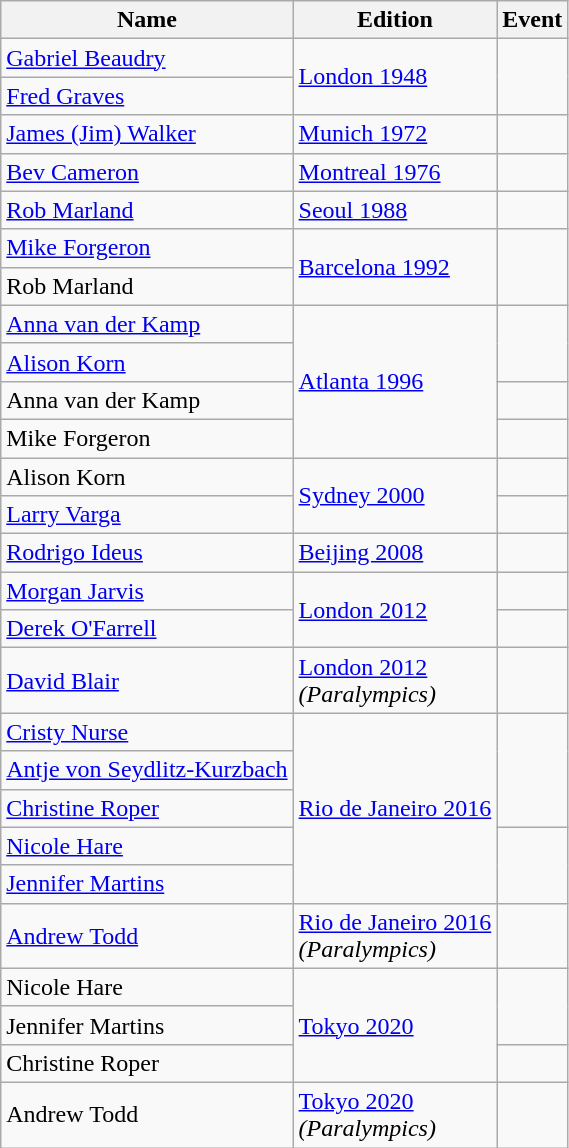<table class="wikitable">
<tr>
<th>Name</th>
<th>Edition</th>
<th>Event</th>
</tr>
<tr>
<td><a href='#'>Gabriel Beaudry</a></td>
<td rowspan = 2><a href='#'>London 1948</a></td>
<td rowspan = 2><br></td>
</tr>
<tr>
<td><a href='#'>Fred Graves</a></td>
</tr>
<tr>
<td><a href='#'>James (Jim) Walker</a></td>
<td><a href='#'>Munich 1972</a></td>
<td><br></td>
</tr>
<tr>
<td><a href='#'>Bev Cameron</a></td>
<td><a href='#'>Montreal 1976</a></td>
<td><br></td>
</tr>
<tr>
<td><a href='#'>Rob Marland</a></td>
<td><a href='#'>Seoul 1988</a></td>
<td><br></td>
</tr>
<tr>
<td><a href='#'>Mike Forgeron</a></td>
<td rowspan = 2><a href='#'>Barcelona 1992</a></td>
<td rowspan = 2><br></td>
</tr>
<tr>
<td>Rob Marland</td>
</tr>
<tr>
<td><a href='#'>Anna van der Kamp</a></td>
<td rowspan = 4><a href='#'>Atlanta 1996</a></td>
<td rowspan = 2><br></td>
</tr>
<tr>
<td><a href='#'>Alison Korn</a></td>
</tr>
<tr>
<td>Anna van der Kamp</td>
<td><br></td>
</tr>
<tr>
<td>Mike Forgeron</td>
<td><br></td>
</tr>
<tr>
<td>Alison Korn</td>
<td rowspan = 2><a href='#'>Sydney 2000</a></td>
<td><br></td>
</tr>
<tr>
<td><a href='#'>Larry Varga</a></td>
<td><br></td>
</tr>
<tr>
<td><a href='#'>Rodrigo Ideus</a></td>
<td><a href='#'>Beijing 2008</a></td>
<td><br></td>
</tr>
<tr>
<td><a href='#'>Morgan Jarvis</a></td>
<td rowspan = 2><a href='#'>London 2012</a></td>
<td><br></td>
</tr>
<tr>
<td><a href='#'>Derek O'Farrell</a></td>
<td><br></td>
</tr>
<tr>
<td><a href='#'>David Blair</a></td>
<td><a href='#'>London 2012</a><br><em>(Paralympics)</em></td>
<td><br></td>
</tr>
<tr>
<td><a href='#'>Cristy Nurse</a></td>
<td rowspan = 5><a href='#'>Rio de Janeiro 2016</a></td>
<td rowspan = 3><br></td>
</tr>
<tr>
<td><a href='#'>Antje von Seydlitz-Kurzbach</a></td>
</tr>
<tr>
<td><a href='#'>Christine Roper</a></td>
</tr>
<tr>
<td><a href='#'>Nicole Hare</a></td>
<td rowspan = 2><br></td>
</tr>
<tr>
<td><a href='#'>Jennifer Martins</a></td>
</tr>
<tr>
<td><a href='#'>Andrew Todd</a></td>
<td><a href='#'>Rio de Janeiro 2016</a><br><em>(Paralympics)</em></td>
<td><br></td>
</tr>
<tr>
<td>Nicole Hare</td>
<td rowspan = 3><a href='#'>Tokyo 2020</a></td>
<td rowspan = 2><br></td>
</tr>
<tr>
<td>Jennifer Martins</td>
</tr>
<tr>
<td>Christine Roper</td>
<td><br></td>
</tr>
<tr>
<td>Andrew Todd</td>
<td><a href='#'>Tokyo 2020</a><br><em>(Paralympics)</em></td>
<td><br></td>
</tr>
</table>
